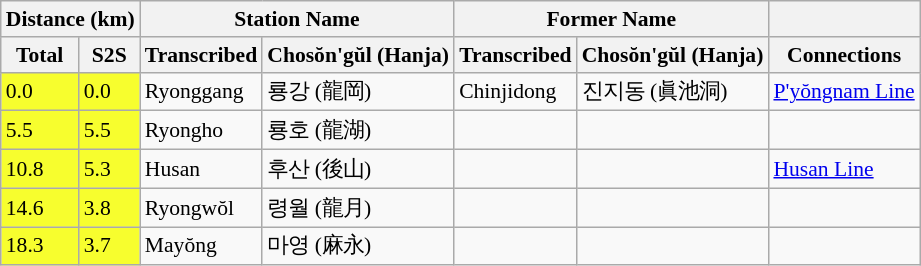<table class="wikitable" style="font-size:90%;">
<tr>
<th colspan="2">Distance (km)</th>
<th colspan="2">Station Name</th>
<th colspan="2">Former Name</th>
<th></th>
</tr>
<tr>
<th>Total</th>
<th>S2S</th>
<th>Transcribed</th>
<th>Chosŏn'gŭl (Hanja)</th>
<th>Transcribed</th>
<th>Chosŏn'gŭl (Hanja)</th>
<th>Connections</th>
</tr>
<tr>
<td bgcolor=#F7FE2E>0.0</td>
<td bgcolor=#F7FE2E>0.0</td>
<td>Ryonggang</td>
<td>룡강 (龍岡)</td>
<td>Chinjidong</td>
<td>진지동 (眞池洞)</td>
<td><a href='#'>P'yŏngnam Line</a></td>
</tr>
<tr>
<td bgcolor=#F7FE2E>5.5</td>
<td bgcolor=#F7FE2E>5.5</td>
<td>Ryongho</td>
<td>룡호 (龍湖)</td>
<td></td>
<td></td>
<td></td>
</tr>
<tr>
<td bgcolor=#F7FE2E>10.8</td>
<td bgcolor=#F7FE2E>5.3</td>
<td>Husan</td>
<td>후산 (後山)</td>
<td></td>
<td></td>
<td><a href='#'>Husan Line</a></td>
</tr>
<tr>
<td bgcolor=#F7FE2E>14.6</td>
<td bgcolor=#F7FE2E>3.8</td>
<td>Ryongwŏl</td>
<td>령월 (龍月)</td>
<td></td>
<td></td>
<td></td>
</tr>
<tr>
<td bgcolor=#F7FE2E>18.3</td>
<td bgcolor=#F7FE2E>3.7</td>
<td>Mayŏng</td>
<td>마영 (麻永)</td>
<td></td>
<td></td>
<td></td>
</tr>
</table>
